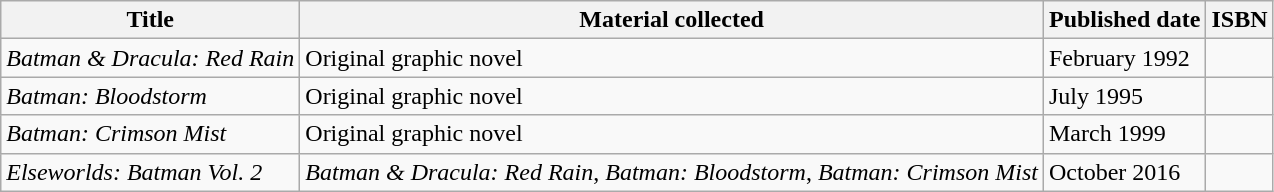<table class="wikitable">
<tr>
<th>Title</th>
<th>Material collected</th>
<th>Published date</th>
<th>ISBN</th>
</tr>
<tr>
<td><em>Batman & Dracula: Red Rain</em></td>
<td>Original graphic novel</td>
<td>February 1992</td>
<td></td>
</tr>
<tr>
<td><em>Batman: Bloodstorm</em></td>
<td>Original graphic novel</td>
<td>July 1995</td>
<td></td>
</tr>
<tr>
<td><em>Batman: Crimson Mist</em></td>
<td>Original graphic novel</td>
<td>March 1999</td>
<td></td>
</tr>
<tr>
<td><em>Elseworlds: Batman Vol. 2</em></td>
<td><em>Batman & Dracula: Red Rain</em>, <em>Batman: Bloodstorm</em>, <em>Batman: Crimson Mist</em></td>
<td>October 2016</td>
<td></td>
</tr>
</table>
